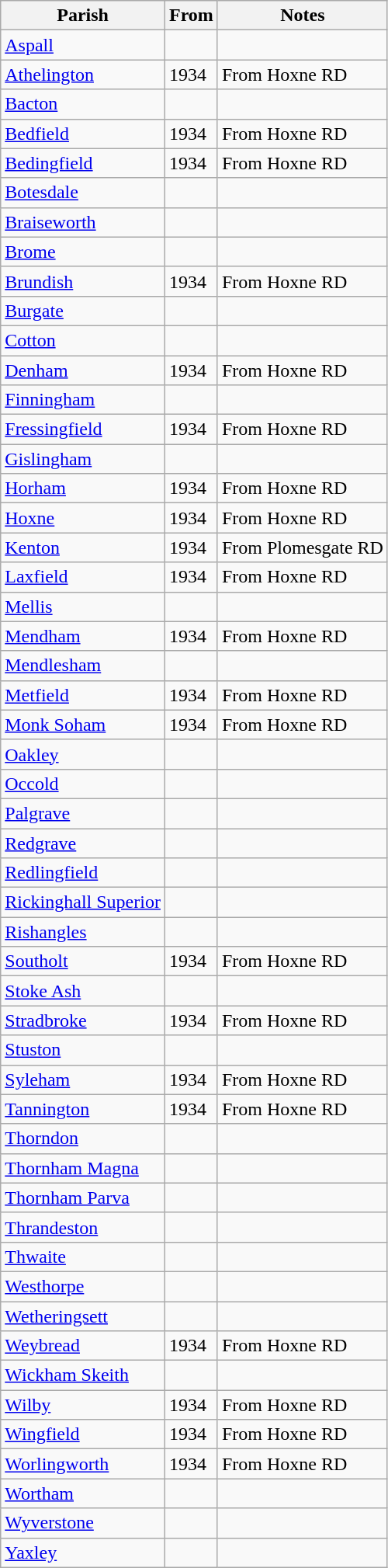<table class="wikitable">
<tr>
<th>Parish</th>
<th>From</th>
<th>Notes</th>
</tr>
<tr>
<td><a href='#'>Aspall</a></td>
<td></td>
<td></td>
</tr>
<tr>
<td><a href='#'>Athelington</a></td>
<td>1934</td>
<td>From Hoxne RD</td>
</tr>
<tr>
<td><a href='#'>Bacton</a></td>
<td></td>
<td></td>
</tr>
<tr>
<td><a href='#'>Bedfield</a></td>
<td>1934</td>
<td>From Hoxne RD</td>
</tr>
<tr>
<td><a href='#'>Bedingfield</a></td>
<td>1934</td>
<td>From Hoxne RD</td>
</tr>
<tr>
<td><a href='#'>Botesdale</a></td>
<td></td>
<td></td>
</tr>
<tr>
<td><a href='#'>Braiseworth</a></td>
<td></td>
<td></td>
</tr>
<tr>
<td><a href='#'>Brome</a></td>
<td></td>
<td></td>
</tr>
<tr>
<td><a href='#'>Brundish</a></td>
<td>1934</td>
<td>From Hoxne RD</td>
</tr>
<tr>
<td><a href='#'>Burgate</a></td>
<td></td>
<td></td>
</tr>
<tr>
<td><a href='#'>Cotton</a></td>
<td></td>
<td></td>
</tr>
<tr>
<td><a href='#'>Denham</a></td>
<td>1934</td>
<td>From Hoxne RD</td>
</tr>
<tr>
<td><a href='#'>Finningham</a></td>
<td></td>
<td></td>
</tr>
<tr>
<td><a href='#'>Fressingfield</a></td>
<td>1934</td>
<td>From Hoxne RD</td>
</tr>
<tr>
<td><a href='#'>Gislingham</a></td>
<td></td>
<td></td>
</tr>
<tr>
<td><a href='#'>Horham</a></td>
<td>1934</td>
<td>From Hoxne RD</td>
</tr>
<tr>
<td><a href='#'>Hoxne</a></td>
<td>1934</td>
<td>From Hoxne RD</td>
</tr>
<tr>
<td><a href='#'>Kenton</a></td>
<td>1934</td>
<td>From Plomesgate RD</td>
</tr>
<tr>
<td><a href='#'>Laxfield</a></td>
<td>1934</td>
<td>From Hoxne RD</td>
</tr>
<tr>
<td><a href='#'>Mellis</a></td>
<td></td>
<td></td>
</tr>
<tr>
<td><a href='#'>Mendham</a></td>
<td>1934</td>
<td>From Hoxne RD</td>
</tr>
<tr>
<td><a href='#'>Mendlesham</a></td>
<td></td>
<td></td>
</tr>
<tr>
<td><a href='#'>Metfield</a></td>
<td>1934</td>
<td>From Hoxne RD</td>
</tr>
<tr>
<td><a href='#'>Monk Soham</a></td>
<td>1934</td>
<td>From Hoxne RD</td>
</tr>
<tr>
<td><a href='#'>Oakley</a></td>
<td></td>
<td></td>
</tr>
<tr>
<td><a href='#'>Occold</a></td>
<td></td>
<td></td>
</tr>
<tr>
<td><a href='#'>Palgrave</a></td>
<td></td>
<td></td>
</tr>
<tr>
<td><a href='#'>Redgrave</a></td>
<td></td>
<td></td>
</tr>
<tr>
<td><a href='#'>Redlingfield</a></td>
<td></td>
<td></td>
</tr>
<tr>
<td><a href='#'>Rickinghall Superior</a></td>
<td></td>
<td></td>
</tr>
<tr>
<td><a href='#'>Rishangles</a></td>
<td></td>
<td></td>
</tr>
<tr>
<td><a href='#'>Southolt</a></td>
<td>1934</td>
<td>From Hoxne RD</td>
</tr>
<tr>
<td><a href='#'>Stoke Ash</a></td>
<td></td>
<td></td>
</tr>
<tr>
<td><a href='#'>Stradbroke</a></td>
<td>1934</td>
<td>From Hoxne RD</td>
</tr>
<tr>
<td><a href='#'>Stuston</a></td>
<td></td>
<td></td>
</tr>
<tr>
<td><a href='#'>Syleham</a></td>
<td>1934</td>
<td>From Hoxne RD</td>
</tr>
<tr>
<td><a href='#'>Tannington</a></td>
<td>1934</td>
<td>From Hoxne RD</td>
</tr>
<tr>
<td><a href='#'>Thorndon</a></td>
<td></td>
<td></td>
</tr>
<tr>
<td><a href='#'>Thornham Magna</a></td>
<td></td>
<td></td>
</tr>
<tr>
<td><a href='#'>Thornham Parva</a></td>
<td></td>
<td></td>
</tr>
<tr>
<td><a href='#'>Thrandeston</a></td>
<td></td>
<td></td>
</tr>
<tr>
<td><a href='#'>Thwaite</a></td>
<td></td>
<td></td>
</tr>
<tr>
<td><a href='#'>Westhorpe</a></td>
<td></td>
<td></td>
</tr>
<tr>
<td><a href='#'>Wetheringsett</a></td>
<td></td>
<td></td>
</tr>
<tr>
<td><a href='#'>Weybread</a></td>
<td>1934</td>
<td>From Hoxne RD</td>
</tr>
<tr>
<td><a href='#'>Wickham Skeith</a></td>
<td></td>
<td></td>
</tr>
<tr>
<td><a href='#'>Wilby</a></td>
<td>1934</td>
<td>From Hoxne RD</td>
</tr>
<tr>
<td><a href='#'>Wingfield</a></td>
<td>1934</td>
<td>From Hoxne RD</td>
</tr>
<tr>
<td><a href='#'>Worlingworth</a></td>
<td>1934</td>
<td>From Hoxne RD</td>
</tr>
<tr>
<td><a href='#'>Wortham</a></td>
<td></td>
<td></td>
</tr>
<tr>
<td><a href='#'>Wyverstone</a></td>
<td></td>
<td></td>
</tr>
<tr>
<td><a href='#'>Yaxley</a></td>
<td></td>
<td></td>
</tr>
</table>
